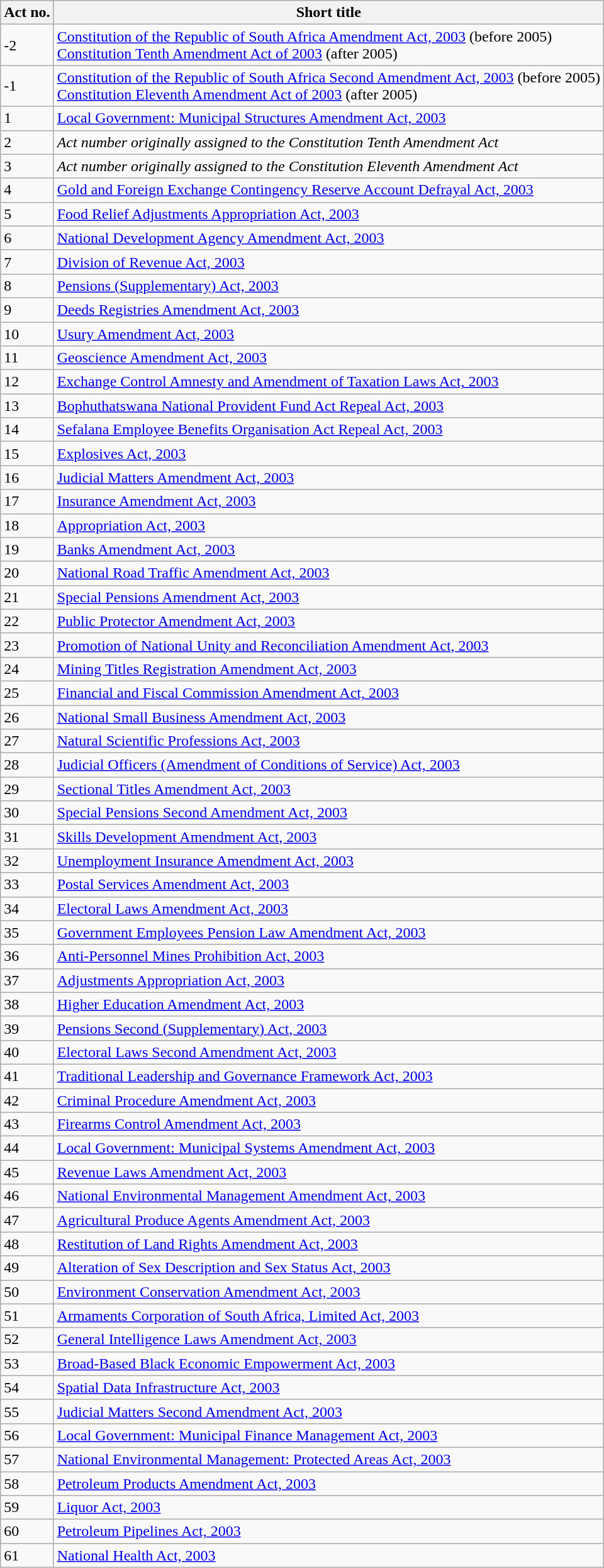<table class="wikitable sortable">
<tr>
<th>Act no.</th>
<th>Short title</th>
</tr>
<tr>
<td><span>-2</span></td>
<td><a href='#'>Constitution of the Republic of South Africa Amendment Act, 2003</a> (before 2005) <br><a href='#'>Constitution Tenth Amendment Act of 2003</a> (after 2005)</td>
</tr>
<tr>
<td><span>-1</span></td>
<td><a href='#'>Constitution of the Republic of South Africa Second Amendment Act, 2003</a> (before 2005) <br><a href='#'>Constitution Eleventh Amendment Act of 2003</a> (after 2005)</td>
</tr>
<tr>
<td>1</td>
<td><a href='#'>Local Government: Municipal Structures Amendment Act, 2003</a></td>
</tr>
<tr>
<td>2</td>
<td><em>Act number originally assigned to the Constitution Tenth Amendment Act</em></td>
</tr>
<tr>
<td>3</td>
<td><em>Act number originally assigned to the Constitution Eleventh Amendment Act</em></td>
</tr>
<tr>
<td>4</td>
<td><a href='#'>Gold and Foreign Exchange Contingency Reserve Account Defrayal Act, 2003</a></td>
</tr>
<tr>
<td>5</td>
<td><a href='#'>Food Relief Adjustments Appropriation Act, 2003</a></td>
</tr>
<tr>
<td>6</td>
<td><a href='#'>National Development Agency Amendment Act, 2003</a></td>
</tr>
<tr>
<td>7</td>
<td><a href='#'>Division of Revenue Act, 2003</a></td>
</tr>
<tr>
<td>8</td>
<td><a href='#'>Pensions (Supplementary) Act, 2003</a></td>
</tr>
<tr>
<td>9</td>
<td><a href='#'>Deeds Registries Amendment Act, 2003</a></td>
</tr>
<tr>
<td>10</td>
<td><a href='#'>Usury Amendment Act, 2003</a></td>
</tr>
<tr>
<td>11</td>
<td><a href='#'>Geoscience Amendment Act, 2003</a></td>
</tr>
<tr>
<td>12</td>
<td><a href='#'>Exchange Control Amnesty and Amendment of Taxation Laws Act, 2003</a></td>
</tr>
<tr>
<td>13</td>
<td><a href='#'>Bophuthatswana National Provident Fund Act Repeal Act, 2003</a></td>
</tr>
<tr>
<td>14</td>
<td><a href='#'>Sefalana Employee Benefits Organisation Act Repeal Act, 2003</a></td>
</tr>
<tr>
<td>15</td>
<td><a href='#'>Explosives Act, 2003</a></td>
</tr>
<tr>
<td>16</td>
<td><a href='#'>Judicial Matters Amendment Act, 2003</a></td>
</tr>
<tr>
<td>17</td>
<td><a href='#'>Insurance Amendment Act, 2003</a></td>
</tr>
<tr>
<td>18</td>
<td><a href='#'>Appropriation Act, 2003</a></td>
</tr>
<tr>
<td>19</td>
<td><a href='#'>Banks Amendment Act, 2003</a></td>
</tr>
<tr>
<td>20</td>
<td><a href='#'>National Road Traffic Amendment Act, 2003</a></td>
</tr>
<tr>
<td>21</td>
<td><a href='#'>Special Pensions Amendment Act, 2003</a></td>
</tr>
<tr>
<td>22</td>
<td><a href='#'>Public Protector Amendment Act, 2003</a></td>
</tr>
<tr>
<td>23</td>
<td><a href='#'>Promotion of National Unity and Reconciliation Amendment Act, 2003</a></td>
</tr>
<tr>
<td>24</td>
<td><a href='#'>Mining Titles Registration Amendment Act, 2003</a></td>
</tr>
<tr>
<td>25</td>
<td><a href='#'>Financial and Fiscal Commission Amendment Act, 2003</a></td>
</tr>
<tr>
<td>26</td>
<td><a href='#'>National Small Business Amendment Act, 2003</a></td>
</tr>
<tr>
<td>27</td>
<td><a href='#'>Natural Scientific Professions Act, 2003</a></td>
</tr>
<tr>
<td>28</td>
<td><a href='#'>Judicial Officers (Amendment of Conditions of Service) Act, 2003</a></td>
</tr>
<tr>
<td>29</td>
<td><a href='#'>Sectional Titles Amendment Act, 2003</a></td>
</tr>
<tr>
<td>30</td>
<td><a href='#'>Special Pensions Second Amendment Act, 2003</a></td>
</tr>
<tr>
<td>31</td>
<td><a href='#'>Skills Development Amendment Act, 2003</a></td>
</tr>
<tr>
<td>32</td>
<td><a href='#'>Unemployment Insurance Amendment Act, 2003</a></td>
</tr>
<tr>
<td>33</td>
<td><a href='#'>Postal Services Amendment Act, 2003</a></td>
</tr>
<tr>
<td>34</td>
<td><a href='#'>Electoral Laws Amendment Act, 2003</a></td>
</tr>
<tr>
<td>35</td>
<td><a href='#'>Government Employees Pension Law Amendment Act, 2003</a></td>
</tr>
<tr>
<td>36</td>
<td><a href='#'>Anti-Personnel Mines Prohibition Act, 2003</a></td>
</tr>
<tr>
<td>37</td>
<td><a href='#'>Adjustments Appropriation Act, 2003</a></td>
</tr>
<tr>
<td>38</td>
<td><a href='#'>Higher Education Amendment Act, 2003</a></td>
</tr>
<tr>
<td>39</td>
<td><a href='#'>Pensions Second (Supplementary) Act, 2003</a></td>
</tr>
<tr>
<td>40</td>
<td><a href='#'>Electoral Laws Second Amendment Act, 2003</a></td>
</tr>
<tr>
<td>41</td>
<td><a href='#'>Traditional Leadership and Governance Framework Act, 2003</a></td>
</tr>
<tr>
<td>42</td>
<td><a href='#'>Criminal Procedure Amendment Act, 2003</a></td>
</tr>
<tr>
<td>43</td>
<td><a href='#'>Firearms Control Amendment Act, 2003</a></td>
</tr>
<tr>
<td>44</td>
<td><a href='#'>Local Government: Municipal Systems Amendment Act, 2003</a></td>
</tr>
<tr>
<td>45</td>
<td><a href='#'>Revenue Laws Amendment Act, 2003</a></td>
</tr>
<tr>
<td>46</td>
<td><a href='#'>National Environmental Management Amendment Act, 2003</a></td>
</tr>
<tr>
<td>47</td>
<td><a href='#'>Agricultural Produce Agents Amendment Act, 2003</a></td>
</tr>
<tr>
<td>48</td>
<td><a href='#'>Restitution of Land Rights Amendment Act, 2003</a></td>
</tr>
<tr>
<td>49</td>
<td><a href='#'>Alteration of Sex Description and Sex Status Act, 2003</a></td>
</tr>
<tr>
<td>50</td>
<td><a href='#'>Environment Conservation Amendment Act, 2003</a></td>
</tr>
<tr>
<td>51</td>
<td><a href='#'>Armaments Corporation of South Africa, Limited Act, 2003</a></td>
</tr>
<tr>
<td>52</td>
<td><a href='#'>General Intelligence Laws Amendment Act, 2003</a></td>
</tr>
<tr>
<td>53</td>
<td><a href='#'>Broad-Based Black Economic Empowerment Act, 2003</a></td>
</tr>
<tr>
<td>54</td>
<td><a href='#'>Spatial Data Infrastructure Act, 2003</a></td>
</tr>
<tr>
<td>55</td>
<td><a href='#'>Judicial Matters Second Amendment Act, 2003</a></td>
</tr>
<tr>
<td>56</td>
<td><a href='#'>Local Government: Municipal Finance Management Act, 2003</a></td>
</tr>
<tr>
<td>57</td>
<td><a href='#'>National Environmental Management: Protected Areas Act, 2003</a></td>
</tr>
<tr>
<td>58</td>
<td><a href='#'>Petroleum Products Amendment Act, 2003</a></td>
</tr>
<tr>
<td>59</td>
<td><a href='#'>Liquor Act, 2003</a></td>
</tr>
<tr>
<td>60</td>
<td><a href='#'>Petroleum Pipelines Act, 2003</a></td>
</tr>
<tr>
<td>61</td>
<td><a href='#'>National Health Act, 2003</a></td>
</tr>
</table>
